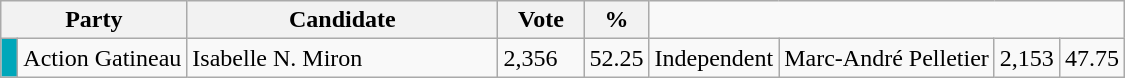<table class="wikitable">
<tr>
<th bgcolor="#DDDDFF" width="100px" colspan="2">Party</th>
<th bgcolor="#DDDDFF" width="200px">Candidate</th>
<th bgcolor="#DDDDFF" width="50px">Vote</th>
<th bgcolor="#DDDDFF" width="30px">%</th>
</tr>
<tr>
<td bgcolor=#00a7ba> </td>
<td>Action Gatineau</td>
<td>Isabelle N. Miron</td>
<td>2,356</td>
<td>52.25<br></td>
<td>Independent</td>
<td>Marc-André Pelletier</td>
<td>2,153</td>
<td>47.75</td>
</tr>
</table>
